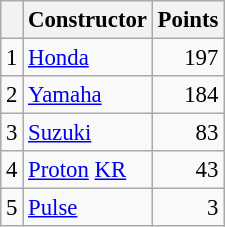<table class="wikitable" style="font-size: 95%;">
<tr>
<th></th>
<th>Constructor</th>
<th>Points</th>
</tr>
<tr>
<td align=center>1</td>
<td> <a href='#'>Honda</a></td>
<td align=right>197</td>
</tr>
<tr>
<td align=center>2</td>
<td> <a href='#'>Yamaha</a></td>
<td align=right>184</td>
</tr>
<tr>
<td align=center>3</td>
<td> <a href='#'>Suzuki</a></td>
<td align=right>83</td>
</tr>
<tr>
<td align=center>4</td>
<td> <a href='#'>Proton</a> <a href='#'>KR</a></td>
<td align=right>43</td>
</tr>
<tr>
<td align=center>5</td>
<td> <a href='#'>Pulse</a></td>
<td align=right>3</td>
</tr>
</table>
